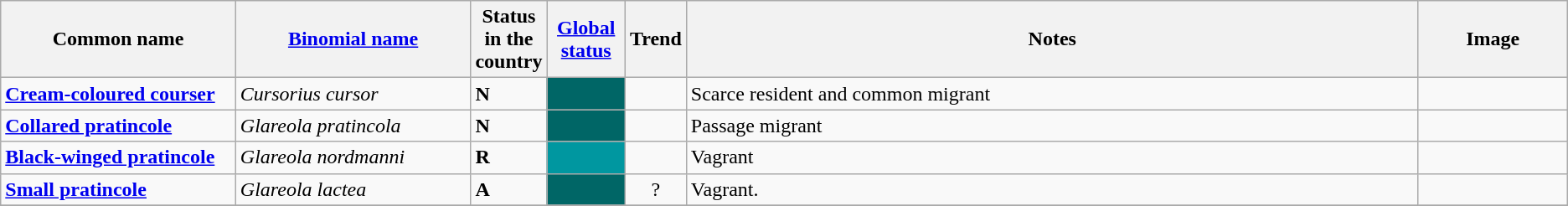<table class="wikitable sortable">
<tr>
<th width="15%">Common name</th>
<th width="15%"><a href='#'>Binomial name</a></th>
<th width="1%">Status in the country</th>
<th width="5%"><a href='#'>Global status</a></th>
<th width="1%">Trend</th>
<th class="unsortable">Notes</th>
<th class="unsortable">Image</th>
</tr>
<tr>
<td><strong><a href='#'>Cream-coloured courser</a></strong></td>
<td><em>Cursorius cursor</em></td>
<td><strong>N</strong></td>
<td align=center style="background: #006666"></td>
<td align=center></td>
<td>Scarce resident and common migrant</td>
<td></td>
</tr>
<tr>
<td><strong><a href='#'>Collared pratincole</a></strong></td>
<td><em>Glareola pratincola</em></td>
<td><strong>N</strong></td>
<td align=center style="background: #006666"></td>
<td align=center></td>
<td>Passage migrant</td>
<td></td>
</tr>
<tr>
<td><strong><a href='#'>Black-winged pratincole</a></strong></td>
<td><em>Glareola nordmanni</em></td>
<td><strong>R</strong></td>
<td align=center style="background: #0097a0"></td>
<td align=center></td>
<td>Vagrant</td>
<td></td>
</tr>
<tr>
<td><strong><a href='#'>Small pratincole</a></strong></td>
<td><em>Glareola lactea</em></td>
<td><strong>A</strong></td>
<td align=center style="background: #006666"></td>
<td align=center>?</td>
<td>Vagrant.</td>
<td></td>
</tr>
<tr>
</tr>
</table>
